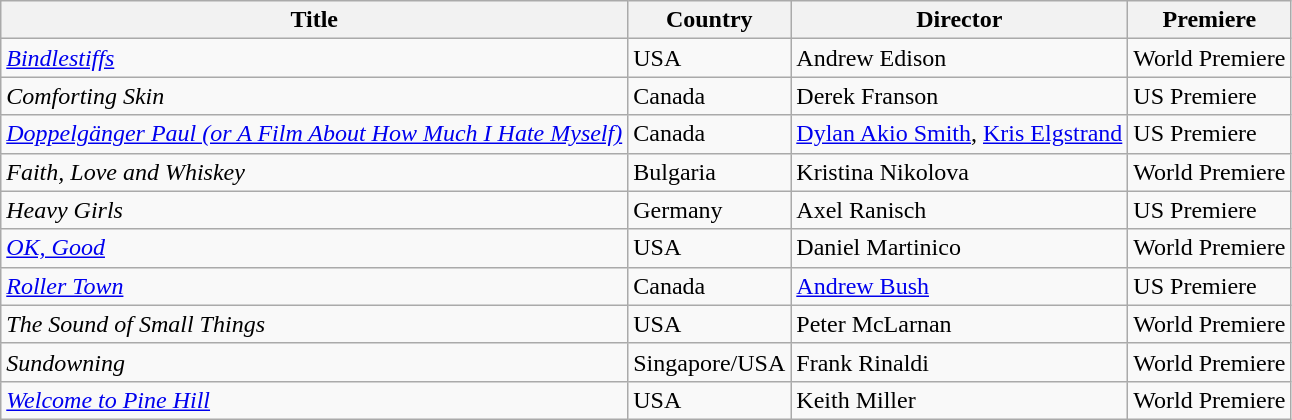<table class="wikitable sortable">
<tr>
<th>Title</th>
<th>Country</th>
<th>Director</th>
<th>Premiere</th>
</tr>
<tr>
<td><em><a href='#'>Bindlestiffs</a></em></td>
<td>USA</td>
<td>Andrew Edison</td>
<td>World Premiere</td>
</tr>
<tr>
<td><em>Comforting Skin</em></td>
<td>Canada</td>
<td>Derek Franson</td>
<td>US Premiere</td>
</tr>
<tr>
<td><em><a href='#'>Doppelgänger Paul (or A Film About How Much I Hate Myself)</a></em></td>
<td>Canada</td>
<td><a href='#'>Dylan Akio Smith</a>, <a href='#'>Kris Elgstrand</a></td>
<td>US Premiere</td>
</tr>
<tr>
<td><em>Faith, Love and Whiskey</em></td>
<td>Bulgaria</td>
<td>Kristina Nikolova</td>
<td>World Premiere</td>
</tr>
<tr>
<td><em>Heavy Girls</em></td>
<td>Germany</td>
<td>Axel Ranisch</td>
<td>US Premiere</td>
</tr>
<tr>
<td><em><a href='#'>OK, Good</a></em></td>
<td>USA</td>
<td>Daniel Martinico</td>
<td>World Premiere</td>
</tr>
<tr>
<td><em><a href='#'>Roller Town</a></em></td>
<td>Canada</td>
<td><a href='#'>Andrew Bush</a></td>
<td>US Premiere</td>
</tr>
<tr>
<td><em>The Sound of Small Things</em></td>
<td>USA</td>
<td>Peter McLarnan</td>
<td>World Premiere</td>
</tr>
<tr>
<td><em>Sundowning</em></td>
<td>Singapore/USA</td>
<td>Frank Rinaldi</td>
<td>World Premiere</td>
</tr>
<tr>
<td><em><a href='#'>Welcome to Pine Hill</a></em></td>
<td>USA</td>
<td>Keith Miller</td>
<td>World Premiere</td>
</tr>
</table>
